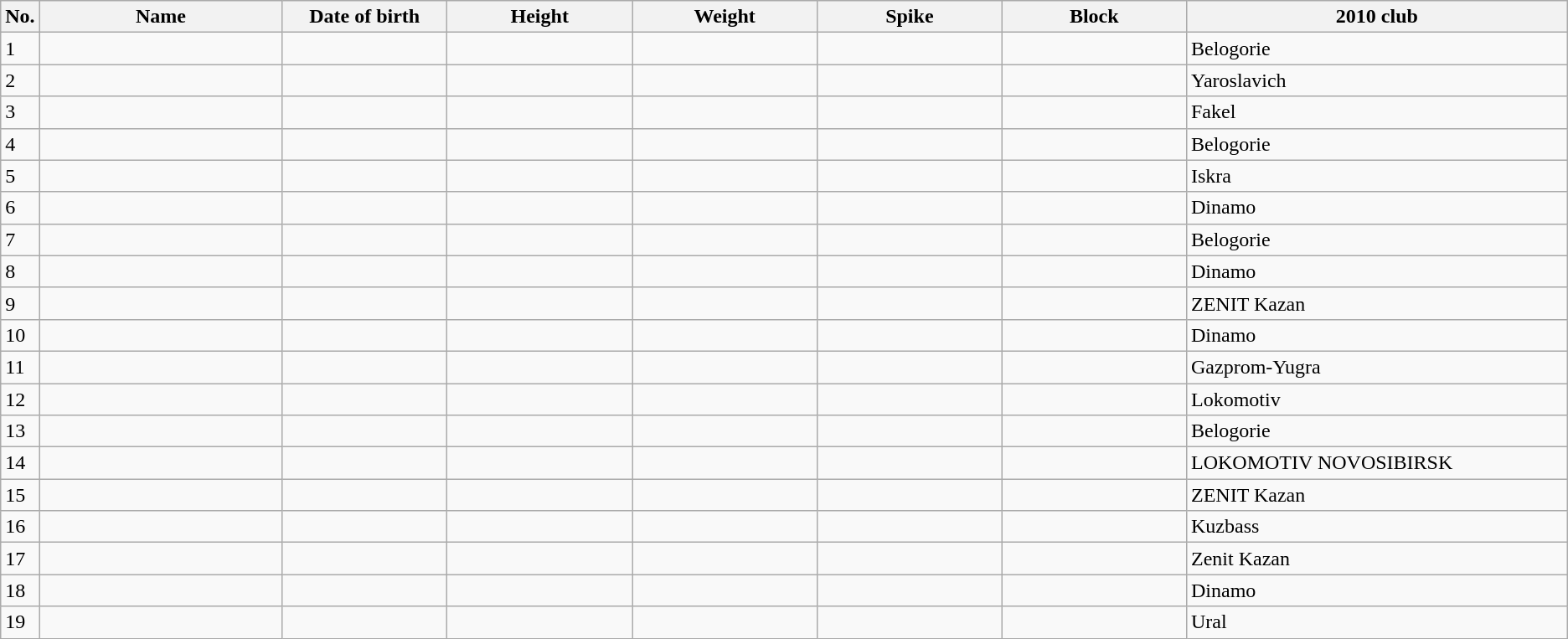<table class="wikitable sortable style=font-size:100%; text-align:center;">
<tr>
<th>No.</th>
<th style=width:12em>Name</th>
<th style=width:8em>Date of birth</th>
<th style=width:9em>Height</th>
<th style=width:9em>Weight</th>
<th style=width:9em>Spike</th>
<th style=width:9em>Block</th>
<th style=width:19em>2010 club</th>
</tr>
<tr>
<td>1</td>
<td align=left></td>
<td align=right></td>
<td></td>
<td></td>
<td></td>
<td></td>
<td align=left>Belogorie</td>
</tr>
<tr>
<td>2</td>
<td align=left></td>
<td align=right></td>
<td></td>
<td></td>
<td></td>
<td></td>
<td align=left>Yaroslavich</td>
</tr>
<tr>
<td>3</td>
<td align=left></td>
<td align=right></td>
<td></td>
<td></td>
<td></td>
<td></td>
<td align=left>Fakel</td>
</tr>
<tr>
<td>4</td>
<td align=left></td>
<td align=right></td>
<td></td>
<td></td>
<td></td>
<td></td>
<td align=left>Belogorie</td>
</tr>
<tr>
<td>5</td>
<td align=left></td>
<td align=right></td>
<td></td>
<td></td>
<td></td>
<td></td>
<td align=left>Iskra</td>
</tr>
<tr>
<td>6</td>
<td align=left></td>
<td align=right></td>
<td></td>
<td></td>
<td></td>
<td></td>
<td align=left>Dinamo</td>
</tr>
<tr>
<td>7</td>
<td align=left></td>
<td align=right></td>
<td></td>
<td></td>
<td></td>
<td></td>
<td align=left>Belogorie</td>
</tr>
<tr>
<td>8</td>
<td align=left></td>
<td align=right></td>
<td></td>
<td></td>
<td></td>
<td></td>
<td align=left>Dinamo</td>
</tr>
<tr>
<td>9</td>
<td align=left></td>
<td align=right></td>
<td></td>
<td></td>
<td></td>
<td></td>
<td align=left>ZENIT Kazan</td>
</tr>
<tr>
<td>10</td>
<td align=left></td>
<td align=right></td>
<td></td>
<td></td>
<td></td>
<td></td>
<td align=left>Dinamo</td>
</tr>
<tr>
<td>11</td>
<td align=left></td>
<td align=right></td>
<td></td>
<td></td>
<td></td>
<td></td>
<td align=left>Gazprom-Yugra</td>
</tr>
<tr>
<td>12</td>
<td align=left></td>
<td align=right></td>
<td></td>
<td></td>
<td></td>
<td></td>
<td align=left>Lokomotiv</td>
</tr>
<tr>
<td>13</td>
<td align=left></td>
<td align=right></td>
<td></td>
<td></td>
<td></td>
<td></td>
<td align=left>Belogorie</td>
</tr>
<tr>
<td>14</td>
<td align=left></td>
<td align=right></td>
<td></td>
<td></td>
<td></td>
<td></td>
<td align=left>LOKOMOTIV NOVOSIBIRSK</td>
</tr>
<tr>
<td>15</td>
<td align=left></td>
<td align=right></td>
<td></td>
<td></td>
<td></td>
<td></td>
<td align=left>ZENIT Kazan</td>
</tr>
<tr>
<td>16</td>
<td align=left></td>
<td align=right></td>
<td></td>
<td></td>
<td></td>
<td></td>
<td align=left>Kuzbass</td>
</tr>
<tr>
<td>17</td>
<td align=left></td>
<td align=right></td>
<td></td>
<td></td>
<td></td>
<td></td>
<td align=left>Zenit Kazan</td>
</tr>
<tr>
<td>18</td>
<td align=left></td>
<td align=right></td>
<td></td>
<td></td>
<td></td>
<td></td>
<td align=left>Dinamo</td>
</tr>
<tr>
<td>19</td>
<td align=left></td>
<td align=right></td>
<td></td>
<td></td>
<td></td>
<td></td>
<td align=left>Ural</td>
</tr>
</table>
